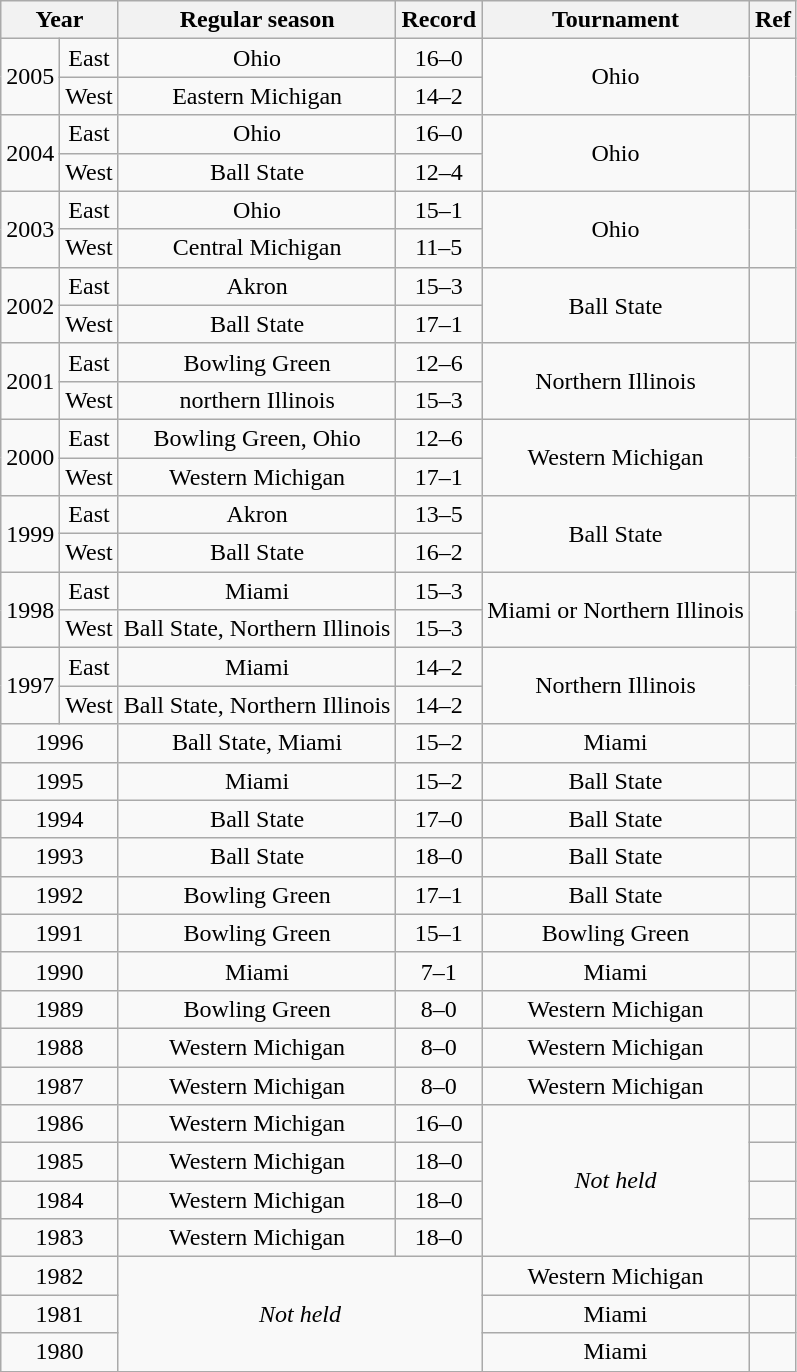<table class="wikitable" style="text-align:center" cellpadding=2 cellspacing=2>
<tr>
<th colspan=2>Year</th>
<th>Regular season</th>
<th>Record</th>
<th>Tournament</th>
<th>Ref</th>
</tr>
<tr>
<td rowspan=2>2005</td>
<td>East</td>
<td>Ohio</td>
<td>16–0</td>
<td rowspan=2>Ohio</td>
<td rowspan=2></td>
</tr>
<tr>
<td>West</td>
<td>Eastern Michigan</td>
<td>14–2</td>
</tr>
<tr>
<td rowspan=2>2004</td>
<td>East</td>
<td>Ohio</td>
<td>16–0</td>
<td rowspan=2>Ohio</td>
<td rowspan=2></td>
</tr>
<tr>
<td>West</td>
<td>Ball State</td>
<td>12–4</td>
</tr>
<tr>
<td rowspan=2>2003</td>
<td>East</td>
<td>Ohio</td>
<td>15–1</td>
<td rowspan=2>Ohio</td>
<td rowspan=2></td>
</tr>
<tr>
<td>West</td>
<td>Central Michigan</td>
<td>11–5</td>
</tr>
<tr>
<td rowspan=2>2002</td>
<td>East</td>
<td>Akron</td>
<td>15–3</td>
<td rowspan=2>Ball State</td>
<td rowspan=2></td>
</tr>
<tr>
<td>West</td>
<td>Ball State</td>
<td>17–1</td>
</tr>
<tr>
<td rowspan=2>2001</td>
<td>East</td>
<td>Bowling Green</td>
<td>12–6</td>
<td rowspan=2>Northern Illinois</td>
<td rowspan=2></td>
</tr>
<tr>
<td>West</td>
<td>northern Illinois</td>
<td>15–3</td>
</tr>
<tr>
<td rowspan=2>2000</td>
<td>East</td>
<td>Bowling Green, Ohio</td>
<td>12–6</td>
<td rowspan=2>Western Michigan</td>
<td rowspan=2></td>
</tr>
<tr>
<td>West</td>
<td>Western Michigan</td>
<td>17–1</td>
</tr>
<tr>
<td rowspan=2>1999</td>
<td>East</td>
<td>Akron</td>
<td>13–5</td>
<td rowspan=2>Ball State</td>
<td rowspan=2></td>
</tr>
<tr>
<td>West</td>
<td>Ball State</td>
<td>16–2</td>
</tr>
<tr>
<td rowspan=2>1998</td>
<td>East</td>
<td>Miami</td>
<td>15–3</td>
<td rowspan=2>Miami or Northern Illinois</td>
<td rowspan=2></td>
</tr>
<tr>
<td>West</td>
<td>Ball State, Northern Illinois</td>
<td>15–3</td>
</tr>
<tr>
<td rowspan=2>1997</td>
<td>East</td>
<td>Miami</td>
<td>14–2</td>
<td rowspan=2>Northern Illinois</td>
<td rowspan=2></td>
</tr>
<tr>
<td>West</td>
<td>Ball State, Northern Illinois</td>
<td>14–2</td>
</tr>
<tr>
<td colspan=2>1996</td>
<td>Ball State, Miami</td>
<td>15–2</td>
<td>Miami</td>
<td></td>
</tr>
<tr>
<td colspan=2>1995</td>
<td>Miami</td>
<td>15–2</td>
<td>Ball State</td>
<td></td>
</tr>
<tr>
<td colspan=2>1994</td>
<td>Ball State</td>
<td>17–0</td>
<td>Ball State</td>
<td></td>
</tr>
<tr>
<td colspan=2>1993</td>
<td>Ball State</td>
<td>18–0</td>
<td>Ball State</td>
<td></td>
</tr>
<tr>
<td colspan=2>1992</td>
<td>Bowling Green</td>
<td>17–1</td>
<td>Ball State</td>
<td></td>
</tr>
<tr>
<td colspan=2>1991</td>
<td>Bowling Green</td>
<td>15–1</td>
<td>Bowling Green</td>
<td></td>
</tr>
<tr>
<td colspan=2>1990</td>
<td>Miami</td>
<td>7–1</td>
<td>Miami</td>
<td></td>
</tr>
<tr>
<td colspan=2>1989</td>
<td>Bowling Green</td>
<td>8–0</td>
<td>Western Michigan</td>
<td></td>
</tr>
<tr>
<td colspan=2>1988</td>
<td>Western Michigan</td>
<td>8–0</td>
<td>Western Michigan</td>
<td></td>
</tr>
<tr>
<td colspan=2>1987</td>
<td>Western Michigan</td>
<td>8–0</td>
<td>Western Michigan</td>
<td></td>
</tr>
<tr>
<td colspan=2>1986</td>
<td>Western Michigan</td>
<td>16–0</td>
<td rowspan=4><em>Not held</em></td>
<td></td>
</tr>
<tr>
<td colspan=2>1985</td>
<td>Western Michigan</td>
<td>18–0</td>
<td></td>
</tr>
<tr>
<td colspan=2>1984</td>
<td>Western Michigan</td>
<td>18–0</td>
<td></td>
</tr>
<tr>
<td colspan=2>1983</td>
<td>Western Michigan</td>
<td>18–0</td>
<td></td>
</tr>
<tr>
<td colspan=2>1982</td>
<td colspan=2 rowspan=3><em>Not held</em></td>
<td>Western Michigan</td>
<td></td>
</tr>
<tr>
<td colspan=2>1981</td>
<td>Miami</td>
<td></td>
</tr>
<tr>
<td colspan=2>1980</td>
<td>Miami</td>
<td></td>
</tr>
</table>
